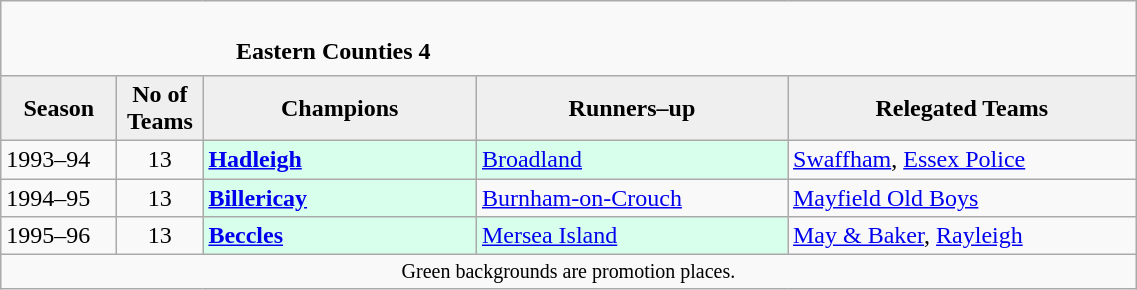<table class="wikitable" style="text-align: left;">
<tr>
<td colspan="11" cellpadding="0" cellspacing="0"><br><table border="0" style="width:100%;" cellpadding="0" cellspacing="0">
<tr>
<td style="width:20%; border:0;"></td>
<td style="border:0;"><strong>Eastern Counties 4</strong></td>
<td style="width:20%; border:0;"></td>
</tr>
</table>
</td>
</tr>
<tr>
<th style="background:#efefef; width:70px;">Season</th>
<th style="background:#efefef; width:50px;">No of Teams</th>
<th style="background:#efefef; width:175px;">Champions</th>
<th style="background:#efefef; width:200px;">Runners–up</th>
<th style="background:#efefef; width:225px;">Relegated Teams</th>
</tr>
<tr align=left>
<td>1993–94</td>
<td style="text-align: center;">13</td>
<td style="background:#d8ffeb;"><strong><a href='#'>Hadleigh</a></strong></td>
<td style="background:#d8ffeb;"><a href='#'>Broadland</a></td>
<td><a href='#'>Swaffham</a>, <a href='#'>Essex Police</a></td>
</tr>
<tr>
<td>1994–95</td>
<td style="text-align: center;">13</td>
<td style="background:#d8ffeb;"><strong><a href='#'>Billericay</a></strong></td>
<td><a href='#'>Burnham-on-Crouch</a></td>
<td><a href='#'>Mayfield Old Boys</a></td>
</tr>
<tr>
<td>1995–96</td>
<td style="text-align: center;">13</td>
<td style="background:#d8ffeb;"><strong><a href='#'>Beccles</a></strong></td>
<td style="background:#d8ffeb;"><a href='#'>Mersea Island</a></td>
<td><a href='#'>May & Baker</a>, <a href='#'>Rayleigh</a></td>
</tr>
<tr>
<td colspan="15"  style="border:0; font-size:smaller; text-align:center;">Green backgrounds are promotion places.</td>
</tr>
</table>
